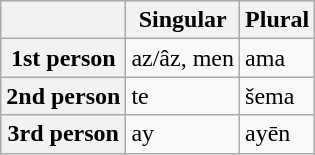<table class="wikitable">
<tr>
<th></th>
<th>Singular</th>
<th>Plural</th>
</tr>
<tr>
<th>1st person</th>
<td>az/âz, men</td>
<td>ama</td>
</tr>
<tr>
<th>2nd person</th>
<td>te</td>
<td>šema</td>
</tr>
<tr>
<th>3rd person</th>
<td>ay</td>
<td>ayēn</td>
</tr>
</table>
